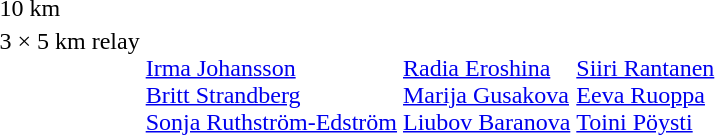<table>
<tr valign="top">
<td>10 km<br></td>
<td></td>
<td></td>
<td></td>
</tr>
<tr valign="top">
<td>3 × 5 km relay<br></td>
<td><br><a href='#'>Irma Johansson</a><br><a href='#'>Britt Strandberg</a><br><a href='#'>Sonja Ruthström-Edström</a></td>
<td><br><a href='#'>Radia Eroshina</a><br><a href='#'>Marija Gusakova</a><br><a href='#'>Liubov Baranova</a></td>
<td><br><a href='#'>Siiri Rantanen</a><br><a href='#'>Eeva Ruoppa</a><br><a href='#'>Toini Pöysti</a></td>
</tr>
</table>
